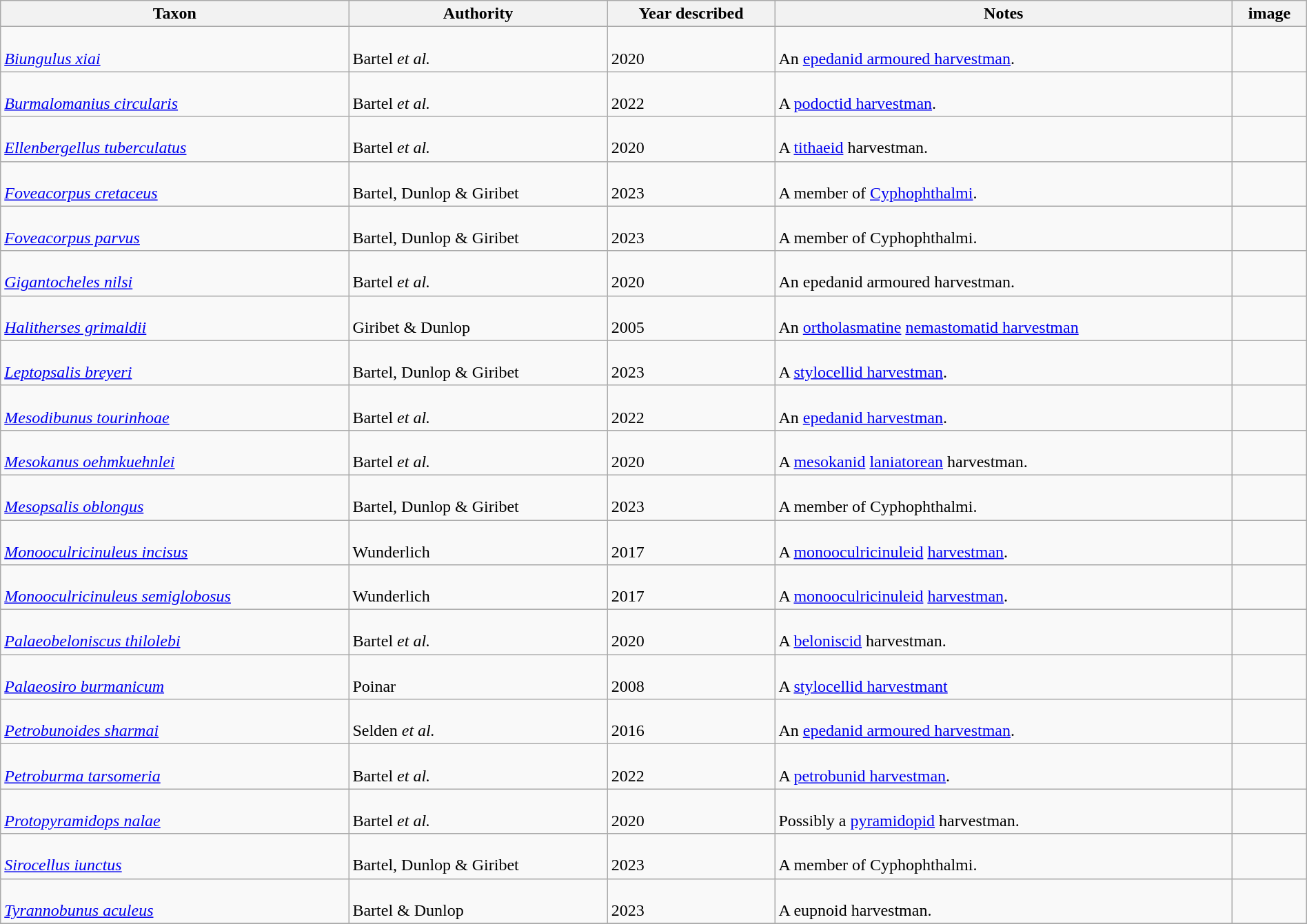<table class="wikitable sortable" align="center" width="100%">
<tr>
<th>Taxon</th>
<th>Authority</th>
<th>Year described</th>
<th>Notes</th>
<th>image</th>
</tr>
<tr>
<td><br><em><a href='#'>Biungulus xiai</a></em></td>
<td><br>Bartel <em>et al.</em></td>
<td><br>2020</td>
<td><br>An <a href='#'>epedanid armoured harvestman</a>.</td>
<td></td>
</tr>
<tr>
<td><br><em><a href='#'>Burmalomanius circularis</a></em></td>
<td><br>Bartel <em>et al.</em></td>
<td><br>2022</td>
<td><br>A <a href='#'>podoctid harvestman</a>.</td>
<td></td>
</tr>
<tr>
<td><br><em><a href='#'>Ellenbergellus tuberculatus</a></em></td>
<td><br>Bartel <em>et al.</em></td>
<td><br>2020</td>
<td><br>A <a href='#'>tithaeid</a> harvestman.</td>
<td></td>
</tr>
<tr>
<td><br><em><a href='#'>Foveacorpus cretaceus</a></em></td>
<td><br>Bartel, Dunlop & Giribet</td>
<td><br>2023</td>
<td><br>A member of <a href='#'>Cyphophthalmi</a>.</td>
<td></td>
</tr>
<tr>
<td><br><em><a href='#'>Foveacorpus parvus</a></em></td>
<td><br>Bartel, Dunlop & Giribet</td>
<td><br>2023</td>
<td><br>A member of Cyphophthalmi.</td>
<td></td>
</tr>
<tr>
<td><br><em><a href='#'>Gigantocheles nilsi</a></em></td>
<td><br>Bartel <em>et al.</em></td>
<td><br>2020</td>
<td><br>An epedanid armoured harvestman.</td>
<td></td>
</tr>
<tr>
<td><br><em><a href='#'>Halitherses grimaldii</a></em></td>
<td><br>Giribet & Dunlop</td>
<td><br>2005</td>
<td><br>An <a href='#'>ortholasmatine</a> <a href='#'>nemastomatid harvestman</a></td>
<td></td>
</tr>
<tr>
<td><br><em><a href='#'>Leptopsalis breyeri</a></em></td>
<td><br>Bartel, Dunlop & Giribet</td>
<td><br>2023</td>
<td><br>A <a href='#'>stylocellid harvestman</a>.</td>
<td></td>
</tr>
<tr>
<td><br><em><a href='#'>Mesodibunus tourinhoae</a></em></td>
<td><br>Bartel <em>et al.</em></td>
<td><br>2022</td>
<td><br>An <a href='#'>epedanid harvestman</a>.</td>
<td></td>
</tr>
<tr>
<td><br><em><a href='#'>Mesokanus oehmkuehnlei</a></em></td>
<td><br>Bartel <em>et al.</em></td>
<td><br>2020</td>
<td><br>A <a href='#'>mesokanid</a> <a href='#'>laniatorean</a> harvestman.</td>
<td></td>
</tr>
<tr>
<td><br><em><a href='#'>Mesopsalis oblongus</a></em></td>
<td><br>Bartel, Dunlop & Giribet</td>
<td><br>2023</td>
<td><br>A member of Cyphophthalmi.</td>
<td></td>
</tr>
<tr>
<td><br><em><a href='#'>Monooculricinuleus incisus</a></em></td>
<td><br>Wunderlich</td>
<td><br>2017</td>
<td><br>A <a href='#'>monooculricinuleid</a> <a href='#'>harvestman</a>.</td>
<td></td>
</tr>
<tr>
<td><br><em><a href='#'>Monooculricinuleus semiglobosus</a></em></td>
<td><br>Wunderlich</td>
<td><br>2017</td>
<td><br>A <a href='#'>monooculricinuleid</a> <a href='#'>harvestman</a>.</td>
<td></td>
</tr>
<tr>
<td><br><em><a href='#'>Palaeobeloniscus thilolebi</a></em></td>
<td><br>Bartel <em>et al.</em></td>
<td><br>2020</td>
<td><br>A <a href='#'>beloniscid</a> harvestman.</td>
<td></td>
</tr>
<tr>
<td><br><em><a href='#'>Palaeosiro burmanicum</a></em></td>
<td><br>Poinar</td>
<td><br>2008</td>
<td><br>A <a href='#'>stylocellid harvestmant</a></td>
<td></td>
</tr>
<tr>
<td><br><em><a href='#'>Petrobunoides sharmai</a></em></td>
<td><br>Selden <em>et al.</em></td>
<td><br>2016</td>
<td><br>An <a href='#'>epedanid armoured harvestman</a>.</td>
<td></td>
</tr>
<tr>
<td><br><em><a href='#'>Petroburma tarsomeria</a></em></td>
<td><br>Bartel <em>et al.</em></td>
<td><br>2022</td>
<td><br>A <a href='#'>petrobunid harvestman</a>.</td>
<td></td>
</tr>
<tr>
<td><br><em><a href='#'>Protopyramidops nalae</a></em></td>
<td><br>Bartel <em>et al.</em></td>
<td><br>2020</td>
<td><br>Possibly a <a href='#'>pyramidopid</a> harvestman.</td>
<td></td>
</tr>
<tr>
<td><br><em><a href='#'>Sirocellus iunctus</a></em></td>
<td><br>Bartel, Dunlop & Giribet</td>
<td><br>2023</td>
<td><br>A member of Cyphophthalmi.</td>
<td></td>
</tr>
<tr>
<td><br><em><a href='#'>Tyrannobunus aculeus</a></em></td>
<td><br>Bartel & Dunlop</td>
<td><br>2023</td>
<td><br>A eupnoid harvestman.</td>
<td></td>
</tr>
<tr>
</tr>
</table>
